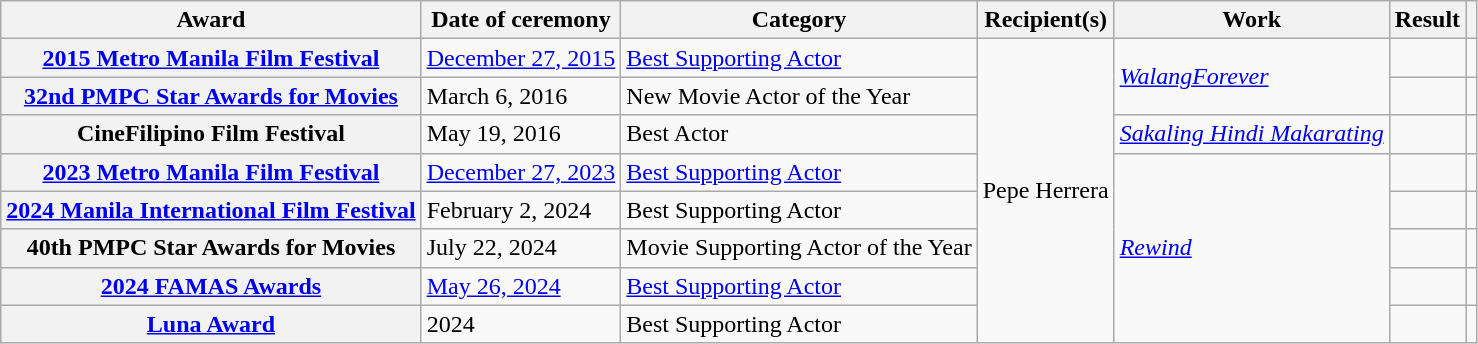<table class="wikitable sortable plainrowheaders">
<tr>
<th scope="col">Award</th>
<th scope="col" data-sort-type="date">Date of ceremony</th>
<th scope="col">Category</th>
<th scope="col">Recipient(s)</th>
<th scope="col">Work</th>
<th scope="col">Result</th>
<th scope="col" class="unsortable"></th>
</tr>
<tr>
<th><a href='#'>2015 Metro Manila Film Festival</a></th>
<td><a href='#'>December 27, 2015</a></td>
<td><a href='#'>Best Supporting Actor</a></td>
<td rowspan="8">Pepe Herrera</td>
<td rowspan="2"><em><a href='#'>WalangForever</a></em></td>
<td></td>
<td></td>
</tr>
<tr>
<th><a href='#'>32nd PMPC Star Awards for Movies</a></th>
<td>March 6, 2016</td>
<td>New Movie Actor of the Year</td>
<td></td>
<td></td>
</tr>
<tr>
<th>CineFilipino Film Festival</th>
<td>May 19, 2016</td>
<td>Best Actor</td>
<td><em><a href='#'>Sakaling Hindi Makarating</a></em></td>
<td></td>
<td></td>
</tr>
<tr>
<th><a href='#'>2023 Metro Manila Film Festival</a></th>
<td><a href='#'>December 27, 2023</a></td>
<td><a href='#'>Best Supporting Actor</a></td>
<td rowspan="5"><em><a href='#'>Rewind</a></em></td>
<td></td>
<td></td>
</tr>
<tr>
<th><a href='#'>2024 Manila International Film Festival</a></th>
<td>February 2, 2024</td>
<td>Best Supporting Actor</td>
<td></td>
<td></td>
</tr>
<tr>
<th>40th PMPC Star Awards for Movies</th>
<td>July 22, 2024</td>
<td>Movie Supporting Actor of the Year</td>
<td></td>
<td></td>
</tr>
<tr>
<th><a href='#'>2024 FAMAS Awards</a></th>
<td><a href='#'>May 26, 2024</a></td>
<td><a href='#'>Best Supporting Actor</a></td>
<td></td>
<td></td>
</tr>
<tr>
<th><a href='#'>Luna Award</a></th>
<td>2024</td>
<td>Best Supporting Actor</td>
<td></td>
<td></td>
</tr>
</table>
